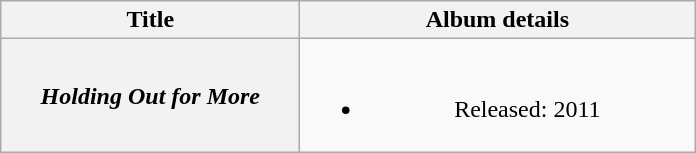<table class="wikitable plainrowheaders" style="text-align:center;" border="1">
<tr>
<th scope="col" style="width:12em;">Title</th>
<th scope="col" style="width:16em;">Album details</th>
</tr>
<tr>
<th scope="row"><em>Holding Out for More</em></th>
<td><br><ul><li>Released: 2011</li></ul></td>
</tr>
</table>
